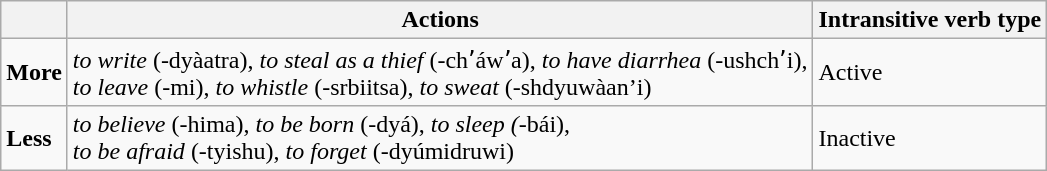<table class="wikitable">
<tr>
<th></th>
<th>Actions</th>
<th>Intransitive verb type</th>
</tr>
<tr>
<td><strong>More</strong></td>
<td><em>to write</em> (-dyàatra), <em>to steal as a thief</em> (-chʼáwʼa), <em>to have diarrhea</em> (-ushchʼi),<br><em>to leave</em> (-mi), <em>to whistle</em> (-srbiitsa), <em>to sweat</em> (-shdyuwàan’i)</td>
<td>Active</td>
</tr>
<tr>
<td><strong>Less</strong></td>
<td><em>to believe</em> (-hima), <em>to be born</em> (-dyá), <em>to sleep (</em>-bái),<br><em>to be afraid</em> (-tyishu), <em>to forget</em> (-dyúmidruwi)</td>
<td>Inactive</td>
</tr>
</table>
